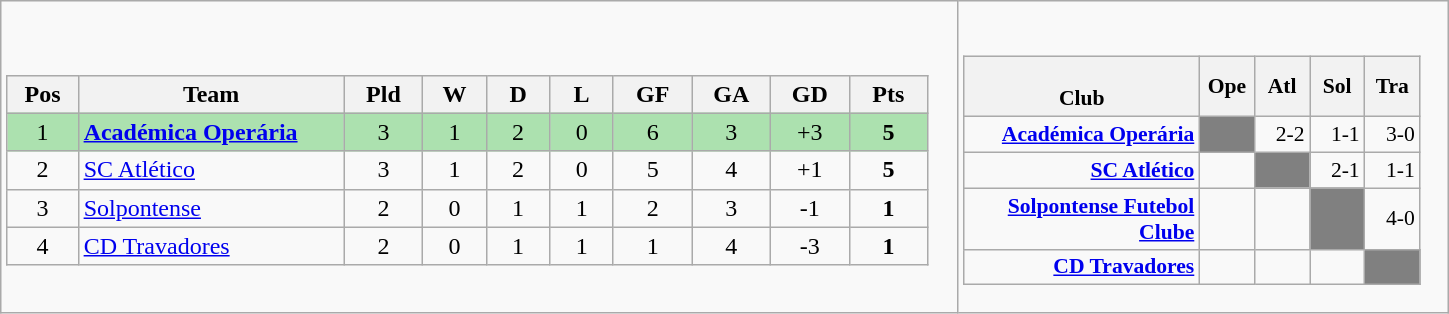<table class="wikitable">
<tr>
<td><br><table class="wikitable" style="text-align: center;">
<tr>
<th style="width: 40px;">Pos</th>
<th style="width: 170px;">Team</th>
<th style="width: 45px;">Pld</th>
<th style="width: 35px;">W</th>
<th style="width: 35px;">D</th>
<th style="width: 35px;">L</th>
<th style="width: 45px;">GF</th>
<th style="width: 45px;">GA</th>
<th style="width: 45px;">GD</th>
<th style="width: 45px;">Pts</th>
</tr>
<tr style="background:#ACE1AF;">
<td>1</td>
<td style="text-align: left;"><strong><a href='#'>Académica Operária</a></strong></td>
<td>3</td>
<td>1</td>
<td>2</td>
<td>0</td>
<td>6</td>
<td>3</td>
<td>+3</td>
<td><strong>5</strong></td>
</tr>
<tr>
<td>2</td>
<td style="text-align: left;"><a href='#'>SC Atlético</a></td>
<td>3</td>
<td>1</td>
<td>2</td>
<td>0</td>
<td>5</td>
<td>4</td>
<td>+1</td>
<td><strong>5</strong></td>
</tr>
<tr>
<td>3</td>
<td style="text-align: left;"><a href='#'>Solpontense</a></td>
<td>2</td>
<td>0</td>
<td>1</td>
<td>1</td>
<td>2</td>
<td>3</td>
<td>-1</td>
<td><strong>1</strong></td>
</tr>
<tr>
<td>4</td>
<td style="text-align: left;"><a href='#'>CD Travadores</a></td>
<td>2</td>
<td>0</td>
<td>1</td>
<td>1</td>
<td>1</td>
<td>4</td>
<td>-3</td>
<td><strong>1</strong></td>
</tr>
</table>
</td>
<td><br><table cellspacing="0" cellpadding="3" style="background-color: #f9f9f9; font-size: 90%; text-align: right" class="wikitable">
<tr>
<th width=150><br>Club</th>
<th width=30><strong>Ope</strong></th>
<th width=30><strong>Atl</strong></th>
<th width=30><strong>Sol</strong></th>
<th width=30><strong>Tra</strong></th>
</tr>
<tr>
<td align=right><strong><a href='#'>Académica Operária</a></strong></td>
<td bgcolor="#808080"></td>
<td>2-2</td>
<td>1-1</td>
<td>3-0</td>
</tr>
<tr>
<td align=right><strong><a href='#'>SC Atlético</a></strong></td>
<td></td>
<td bgcolor="#808080"></td>
<td>2-1</td>
<td>1-1</td>
</tr>
<tr>
<td align=right><strong><a href='#'>Solpontense Futebol Clube</a></strong></td>
<td></td>
<td></td>
<td bgcolor="#808080"></td>
<td>4-0</td>
</tr>
<tr>
<td align=right><strong><a href='#'>CD Travadores</a></strong></td>
<td></td>
<td></td>
<td></td>
<td bgcolor="#808080"></td>
</tr>
</table>
</td>
</tr>
</table>
